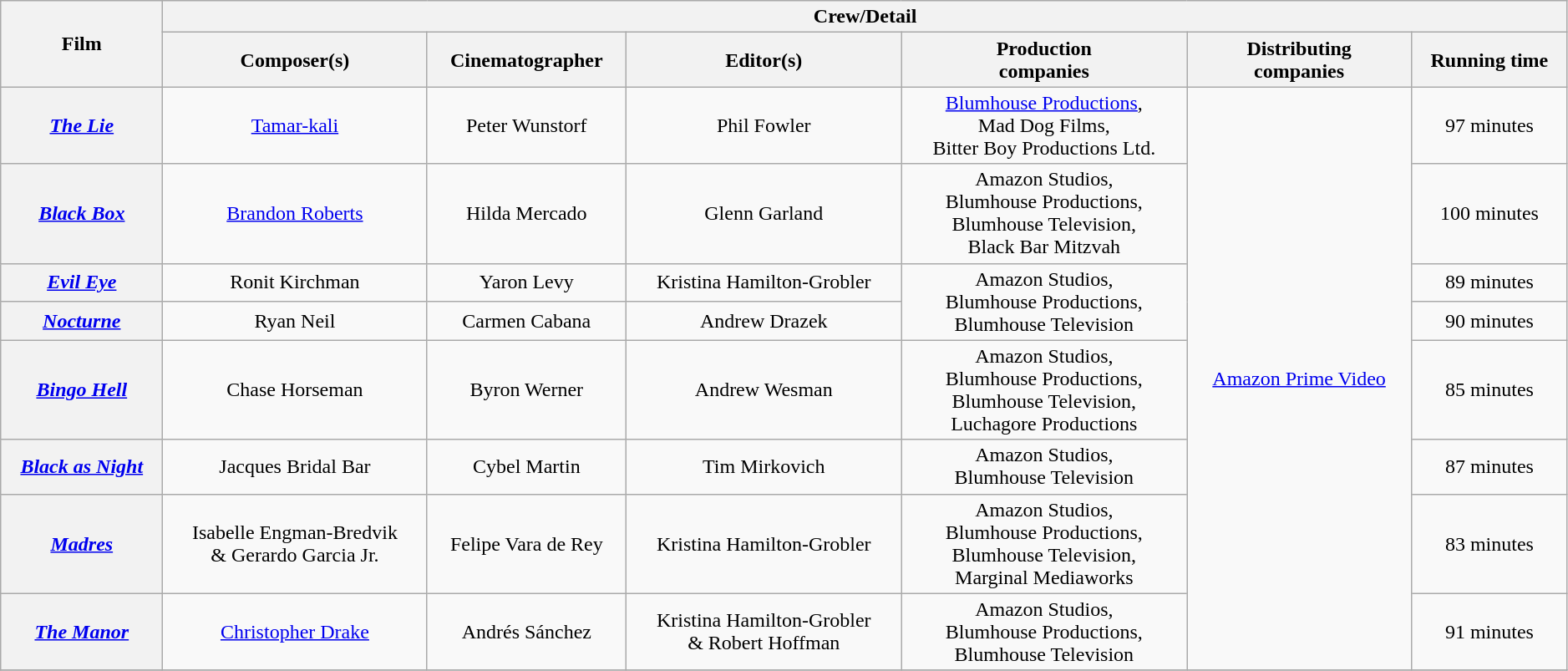<table class="wikitable sortable" style="text-align:center; width:99%;">
<tr>
<th rowspan="2">Film</th>
<th colspan="7">Crew/Detail</th>
</tr>
<tr>
<th style="text-align:center;">Composer(s)</th>
<th style="text-align:center;">Cinematographer</th>
<th style="text-align:center;">Editor(s)</th>
<th style="text-align:center;">Production <br>companies</th>
<th style="text-align:center;">Distributing <br>companies</th>
<th style="text-align:center;">Running time</th>
</tr>
<tr>
<th><em><a href='#'>The Lie</a></em></th>
<td><a href='#'>Tamar-kali</a></td>
<td>Peter Wunstorf</td>
<td>Phil Fowler</td>
<td><a href='#'>Blumhouse Productions</a>, <br>Mad Dog Films, <br>Bitter Boy Productions Ltd.</td>
<td rowspan="8"><a href='#'>Amazon Prime Video</a></td>
<td>97 minutes</td>
</tr>
<tr>
<th><em><a href='#'>Black Box</a></em></th>
<td><a href='#'>Brandon Roberts</a></td>
<td>Hilda Mercado</td>
<td>Glenn Garland</td>
<td>Amazon Studios, <br>Blumhouse Productions, <br>Blumhouse Television, <br>Black Bar Mitzvah</td>
<td>100 minutes</td>
</tr>
<tr>
<th><em><a href='#'>Evil Eye</a></em></th>
<td>Ronit Kirchman</td>
<td>Yaron Levy</td>
<td>Kristina Hamilton-Grobler</td>
<td rowspan="2">Amazon Studios, <br>Blumhouse Productions, <br>Blumhouse Television</td>
<td>89 minutes</td>
</tr>
<tr>
<th><em><a href='#'>Nocturne</a></em></th>
<td>Ryan Neil</td>
<td>Carmen Cabana</td>
<td>Andrew Drazek</td>
<td>90 minutes</td>
</tr>
<tr>
<th><em><a href='#'>Bingo Hell</a></em></th>
<td>Chase Horseman</td>
<td>Byron Werner</td>
<td>Andrew Wesman</td>
<td>Amazon Studios, <br>Blumhouse Productions, <br>Blumhouse Television, <br>Luchagore Productions</td>
<td>85 minutes</td>
</tr>
<tr>
<th><em><a href='#'>Black as Night</a></em></th>
<td>Jacques Bridal Bar</td>
<td>Cybel Martin</td>
<td>Tim Mirkovich</td>
<td>Amazon Studios, <br>Blumhouse Television</td>
<td>87 minutes</td>
</tr>
<tr>
<th><em><a href='#'>Madres</a></em></th>
<td>Isabelle Engman-Bredvik <br>& Gerardo Garcia Jr.</td>
<td>Felipe Vara de Rey</td>
<td>Kristina Hamilton-Grobler</td>
<td>Amazon Studios, <br>Blumhouse Productions, <br>Blumhouse Television, <br>Marginal Mediaworks</td>
<td>83 minutes</td>
</tr>
<tr>
<th><em><a href='#'>The Manor</a></em></th>
<td><a href='#'>Christopher Drake</a></td>
<td>Andrés Sánchez</td>
<td>Kristina Hamilton-Grobler <br>& Robert Hoffman</td>
<td>Amazon Studios, <br>Blumhouse Productions, <br>Blumhouse Television</td>
<td>91 minutes</td>
</tr>
<tr>
</tr>
</table>
